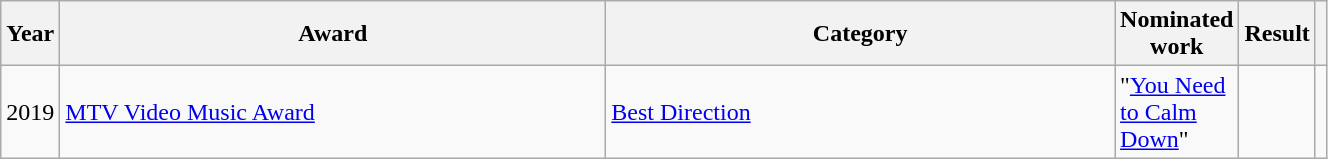<table class="wikitable plainrowheaders" style="width:70%;">
<tr>
<th scope="col" style="width:4%;">Year</th>
<th scope="col" style="width:50%;">Award</th>
<th scope="col" style="width:50%;">Category</th>
<th scope="col" style="width:75%;">Nominated work</th>
<th scope="col" style="width:6%;">Result</th>
<th scope="col" style="width:6%;"></th>
</tr>
<tr>
<td>2019</td>
<td><a href='#'>MTV Video Music Award</a></td>
<td><a href='#'>Best Direction</a></td>
<td>"<a href='#'>You Need to Calm Down</a>"</td>
<td></td>
<td style="text-align:center;"></td>
</tr>
</table>
